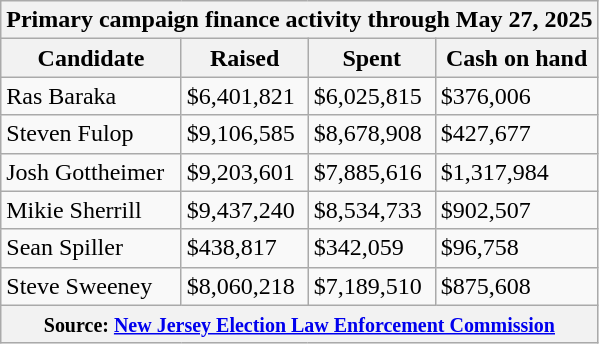<table class="wikitable sortable">
<tr>
<th colspan=4>Primary campaign finance activity through May 27, 2025</th>
</tr>
<tr style="text-align:center;">
<th>Candidate</th>
<th>Raised</th>
<th>Spent</th>
<th>Cash on hand</th>
</tr>
<tr>
<td>Ras Baraka</td>
<td>$6,401,821</td>
<td>$6,025,815</td>
<td>$376,006</td>
</tr>
<tr>
<td>Steven Fulop</td>
<td>$9,106,585</td>
<td>$8,678,908</td>
<td>$427,677</td>
</tr>
<tr>
<td>Josh Gottheimer</td>
<td>$9,203,601</td>
<td>$7,885,616</td>
<td>$1,317,984</td>
</tr>
<tr>
<td>Mikie Sherrill</td>
<td>$9,437,240</td>
<td>$8,534,733</td>
<td>$902,507</td>
</tr>
<tr>
<td>Sean Spiller</td>
<td>$438,817</td>
<td>$342,059</td>
<td>$96,758</td>
</tr>
<tr>
<td>Steve Sweeney</td>
<td>$8,060,218</td>
<td>$7,189,510</td>
<td>$875,608</td>
</tr>
<tr>
<th colspan="4"><small>Source: <a href='#'>New Jersey Election Law Enforcement Commission</a></small></th>
</tr>
</table>
